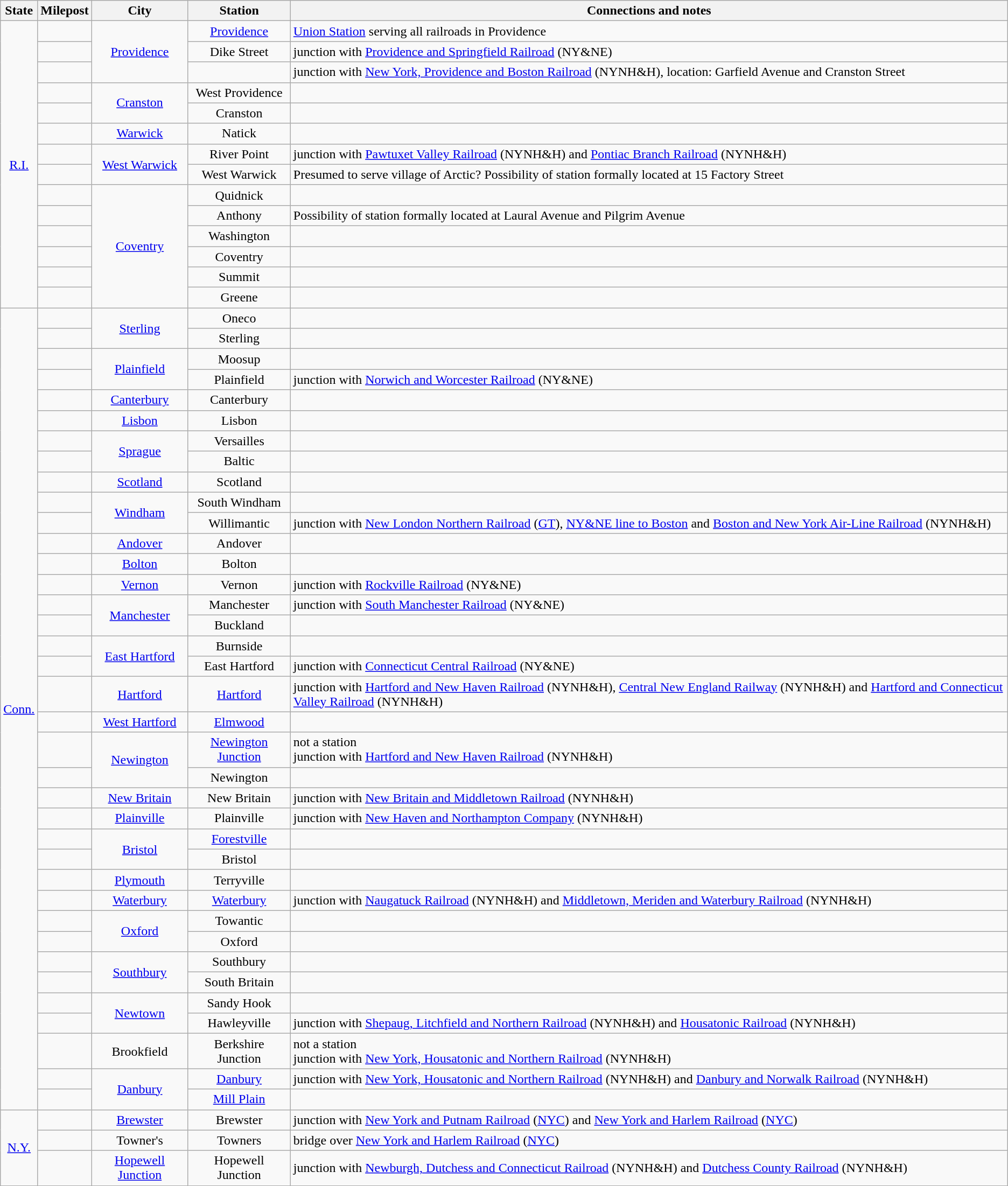<table class="wikitable" style="text-align:center;">
<tr>
<th>State</th>
<th>Milepost</th>
<th>City</th>
<th>Station</th>
<th>Connections and notes</th>
</tr>
<tr>
<td rowspan=14><a href='#'>R.I.</a></td>
<td></td>
<td rowspan=3><a href='#'>Providence</a></td>
<td><a href='#'>Providence</a></td>
<td style=text-align:left><a href='#'>Union Station</a> serving all railroads in Providence</td>
</tr>
<tr>
<td></td>
<td>Dike Street</td>
<td style=text-align:left>junction with <a href='#'>Providence and Springfield Railroad</a> (NY&NE)</td>
</tr>
<tr>
<td></td>
<td></td>
<td style=text-align:left>junction with <a href='#'>New York, Providence and Boston Railroad</a> (NYNH&H), location: Garfield Avenue and Cranston Street</td>
</tr>
<tr>
<td></td>
<td rowspan=2><a href='#'>Cranston</a></td>
<td>West Providence</td>
<td></td>
</tr>
<tr>
<td></td>
<td>Cranston</td>
<td></td>
</tr>
<tr>
<td></td>
<td><a href='#'>Warwick</a></td>
<td>Natick</td>
<td></td>
</tr>
<tr>
<td></td>
<td rowspan=2><a href='#'>West Warwick</a></td>
<td>River Point</td>
<td style=text-align:left>junction with <a href='#'>Pawtuxet Valley Railroad</a> (NYNH&H) and <a href='#'>Pontiac Branch Railroad</a> (NYNH&H)</td>
</tr>
<tr>
<td></td>
<td>West Warwick</td>
<td style=text-align:left>Presumed to serve village of  Arctic? Possibility of station formally located at 15 Factory Street</td>
</tr>
<tr>
<td></td>
<td rowspan=6><a href='#'>Coventry</a></td>
<td>Quidnick</td>
<td></td>
</tr>
<tr>
<td></td>
<td>Anthony</td>
<td style=text-align:left>Possibility of station formally located at Laural Avenue and Pilgrim Avenue</td>
</tr>
<tr>
<td></td>
<td>Washington</td>
<td></td>
</tr>
<tr>
<td></td>
<td>Coventry</td>
<td></td>
</tr>
<tr>
<td></td>
<td>Summit</td>
<td></td>
</tr>
<tr>
<td></td>
<td>Greene</td>
<td></td>
</tr>
<tr>
<td rowspan=37><a href='#'>Conn.</a></td>
<td></td>
<td rowspan=2><a href='#'>Sterling</a></td>
<td>Oneco</td>
<td></td>
</tr>
<tr>
<td></td>
<td>Sterling</td>
<td></td>
</tr>
<tr>
<td></td>
<td rowspan=2><a href='#'>Plainfield</a></td>
<td>Moosup</td>
<td></td>
</tr>
<tr>
<td></td>
<td>Plainfield</td>
<td style=text-align:left>junction with <a href='#'>Norwich and Worcester Railroad</a> (NY&NE)</td>
</tr>
<tr>
<td></td>
<td><a href='#'>Canterbury</a></td>
<td>Canterbury</td>
<td></td>
</tr>
<tr>
<td></td>
<td><a href='#'>Lisbon</a></td>
<td>Lisbon</td>
<td></td>
</tr>
<tr>
<td></td>
<td rowspan=2><a href='#'>Sprague</a></td>
<td>Versailles</td>
<td></td>
</tr>
<tr>
<td></td>
<td>Baltic</td>
<td></td>
</tr>
<tr>
<td></td>
<td><a href='#'>Scotland</a></td>
<td>Scotland</td>
<td></td>
</tr>
<tr>
<td></td>
<td rowspan=2><a href='#'>Windham</a></td>
<td>South Windham</td>
<td></td>
</tr>
<tr>
<td></td>
<td>Willimantic</td>
<td style=text-align:left>junction with <a href='#'>New London Northern Railroad</a> (<a href='#'>GT</a>), <a href='#'>NY&NE line to Boston</a> and <a href='#'>Boston and New York Air-Line Railroad</a> (NYNH&H)</td>
</tr>
<tr>
<td></td>
<td><a href='#'>Andover</a></td>
<td>Andover</td>
<td></td>
</tr>
<tr>
<td></td>
<td><a href='#'>Bolton</a></td>
<td>Bolton</td>
<td></td>
</tr>
<tr>
<td></td>
<td><a href='#'>Vernon</a></td>
<td>Vernon</td>
<td style=text-align:left>junction with <a href='#'>Rockville Railroad</a> (NY&NE)</td>
</tr>
<tr>
<td></td>
<td rowspan=2><a href='#'>Manchester</a></td>
<td>Manchester</td>
<td style=text-align:left>junction with <a href='#'>South Manchester Railroad</a> (NY&NE)</td>
</tr>
<tr>
<td></td>
<td>Buckland</td>
<td></td>
</tr>
<tr>
<td></td>
<td rowspan=2><a href='#'>East Hartford</a></td>
<td>Burnside</td>
<td></td>
</tr>
<tr>
<td></td>
<td>East Hartford</td>
<td style=text-align:left>junction with <a href='#'>Connecticut Central Railroad</a> (NY&NE)</td>
</tr>
<tr>
<td></td>
<td><a href='#'>Hartford</a></td>
<td><a href='#'>Hartford</a></td>
<td style=text-align:left>junction with <a href='#'>Hartford and New Haven Railroad</a> (NYNH&H), <a href='#'>Central New England Railway</a> (NYNH&H) and <a href='#'>Hartford and Connecticut Valley Railroad</a> (NYNH&H)</td>
</tr>
<tr>
<td></td>
<td><a href='#'>West Hartford</a></td>
<td><a href='#'>Elmwood</a></td>
<td></td>
</tr>
<tr>
<td></td>
<td rowspan=2><a href='#'>Newington</a></td>
<td><a href='#'>Newington Junction</a></td>
<td style=text-align:left>not a station<br>junction with <a href='#'>Hartford and New Haven Railroad</a> (NYNH&H)</td>
</tr>
<tr>
<td></td>
<td>Newington</td>
<td></td>
</tr>
<tr>
<td></td>
<td><a href='#'>New Britain</a></td>
<td>New Britain</td>
<td style=text-align:left>junction with <a href='#'>New Britain and Middletown Railroad</a> (NYNH&H)</td>
</tr>
<tr>
<td></td>
<td><a href='#'>Plainville</a></td>
<td>Plainville</td>
<td style=text-align:left>junction with <a href='#'>New Haven and Northampton Company</a> (NYNH&H)</td>
</tr>
<tr>
<td></td>
<td rowspan=2><a href='#'>Bristol</a></td>
<td><a href='#'>Forestville</a></td>
<td></td>
</tr>
<tr>
<td></td>
<td>Bristol</td>
<td></td>
</tr>
<tr>
<td></td>
<td><a href='#'>Plymouth</a></td>
<td>Terryville</td>
<td></td>
</tr>
<tr>
<td></td>
<td><a href='#'>Waterbury</a></td>
<td><a href='#'>Waterbury</a></td>
<td style=text-align:left>junction with <a href='#'>Naugatuck Railroad</a> (NYNH&H) and <a href='#'>Middletown, Meriden and Waterbury Railroad</a> (NYNH&H)</td>
</tr>
<tr>
<td></td>
<td rowspan=2><a href='#'>Oxford</a></td>
<td>Towantic</td>
<td></td>
</tr>
<tr>
<td></td>
<td>Oxford</td>
<td></td>
</tr>
<tr>
<td></td>
<td rowspan=2><a href='#'>Southbury</a></td>
<td>Southbury</td>
<td></td>
</tr>
<tr>
<td></td>
<td>South Britain</td>
<td></td>
</tr>
<tr>
<td></td>
<td rowspan=2><a href='#'>Newtown</a></td>
<td>Sandy Hook</td>
<td></td>
</tr>
<tr>
<td></td>
<td>Hawleyville</td>
<td style=text-align:left>junction with <a href='#'>Shepaug, Litchfield and Northern Railroad</a> (NYNH&H) and <a href='#'>Housatonic Railroad</a> (NYNH&H)</td>
</tr>
<tr>
<td></td>
<td>Brookfield</td>
<td>Berkshire Junction</td>
<td style=text-align:left>not a station<br>junction with <a href='#'>New York, Housatonic and Northern Railroad</a> (NYNH&H)</td>
</tr>
<tr>
<td></td>
<td rowspan=2><a href='#'>Danbury</a></td>
<td><a href='#'>Danbury</a></td>
<td style=text-align:left>junction with <a href='#'>New York, Housatonic and Northern Railroad</a> (NYNH&H) and <a href='#'>Danbury and Norwalk Railroad</a> (NYNH&H)</td>
</tr>
<tr>
<td></td>
<td><a href='#'>Mill Plain</a></td>
<td></td>
</tr>
<tr>
<td rowspan=3><a href='#'>N.Y.</a></td>
<td></td>
<td><a href='#'>Brewster</a></td>
<td>Brewster</td>
<td style=text-align:left>junction with <a href='#'>New York and Putnam Railroad</a> (<a href='#'>NYC</a>) and <a href='#'>New York and Harlem Railroad</a> (<a href='#'>NYC</a>)</td>
</tr>
<tr>
<td></td>
<td>Towner's</td>
<td>Towners</td>
<td style=text-align:left>bridge over <a href='#'>New York and Harlem Railroad</a> (<a href='#'>NYC</a>)</td>
</tr>
<tr>
<td></td>
<td><a href='#'>Hopewell Junction</a></td>
<td>Hopewell Junction</td>
<td style=text-align:left>junction with <a href='#'>Newburgh, Dutchess and Connecticut Railroad</a> (NYNH&H) and <a href='#'>Dutchess County Railroad</a> (NYNH&H)</td>
</tr>
</table>
